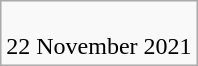<table class=wikitable>
<tr>
<td><br>22 November 2021</td>
</tr>
</table>
